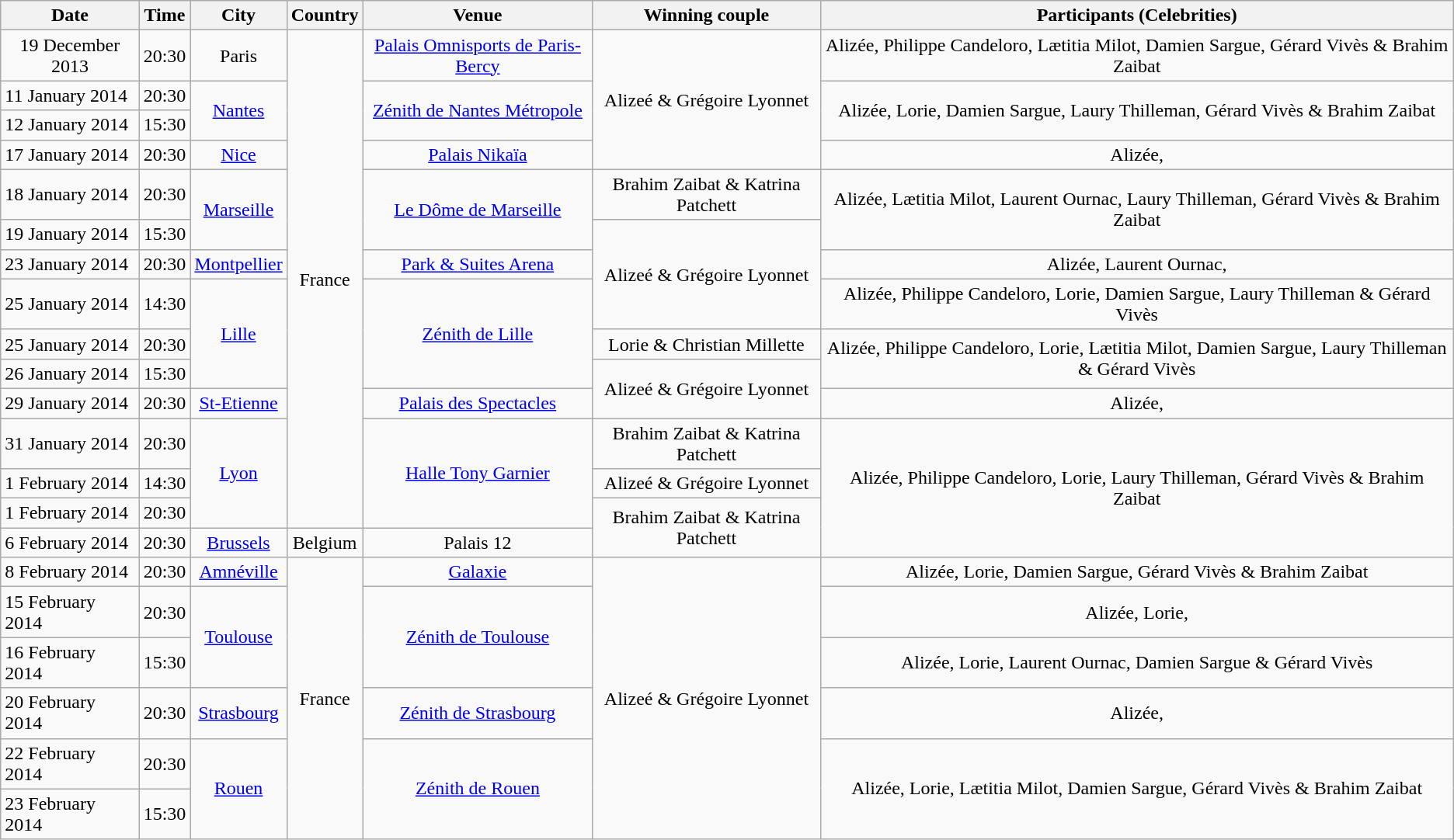<table class="wikitable">
<tr>
<th>Date</th>
<th>Time</th>
<th>City</th>
<th>Country</th>
<th>Venue</th>
<th>Winning couple</th>
<th>Participants (Celebrities)</th>
</tr>
<tr style="text-align:center;">
<td>19 December 2013</td>
<td>20:30</td>
<td style="text-align:center;">Paris</td>
<td rowspan="14" style="text-align:center;">France</td>
<td style="text-align:center;"><a href='#'>Palais Omnisports de Paris-Bercy</a></td>
<td style="text-align:center;" rowspan="4">Alizeé & Grégoire Lyonnet</td>
<td style="text-align:center;">Alizée, Philippe Candeloro, Lætitia Milot, Damien Sargue, Gérard Vivès & Brahim Zaibat</td>
</tr>
<tr>
<td>11 January 2014</td>
<td>20:30</td>
<td style="text-align:center;" rowspan="2"><a href='#'>Nantes</a></td>
<td style="text-align:center;" rowspan="2"><a href='#'>Zénith de Nantes Métropole</a></td>
<td style="text-align:center;" rowspan="2">Alizée, Lorie, Damien Sargue, Laury Thilleman, Gérard Vivès & Brahim Zaibat</td>
</tr>
<tr>
<td>12 January 2014</td>
<td>15:30</td>
</tr>
<tr>
<td>17 January 2014</td>
<td>20:30</td>
<td style="text-align:center;"><a href='#'>Nice</a></td>
<td style="text-align:center;"><a href='#'>Palais Nikaïa</a></td>
<td style="text-align:center;">Alizée,</td>
</tr>
<tr>
<td>18 January 2014</td>
<td>20:30</td>
<td style="text-align:center;" rowspan="2"><a href='#'>Marseille</a></td>
<td style="text-align:center;" rowspan="2"><a href='#'>Le Dôme de Marseille</a></td>
<td style="text-align:center;">Brahim Zaibat & Katrina Patchett</td>
<td style="text-align:center;" rowspan="2">Alizée, Lætitia Milot, Laurent Ournac, Laury Thilleman, Gérard Vivès & Brahim Zaibat</td>
</tr>
<tr>
<td>19 January 2014</td>
<td>15:30</td>
<td style="text-align:center;" rowspan="3">Alizeé & Grégoire Lyonnet</td>
</tr>
<tr>
<td>23 January 2014</td>
<td>20:30</td>
<td style="text-align:center;"><a href='#'>Montpellier</a></td>
<td style="text-align:center;"><a href='#'>Park & Suites Arena</a></td>
<td style="text-align:center;">Alizée, Laurent Ournac,</td>
</tr>
<tr>
<td>25 January 2014</td>
<td>14:30</td>
<td style="text-align:center;" rowspan="3"><a href='#'>Lille</a></td>
<td style="text-align:center;" rowspan="3"><a href='#'>Zénith de Lille</a></td>
<td style="text-align:center;">Alizée, Philippe Candeloro, Lorie, Damien Sargue, Laury Thilleman & Gérard Vivès</td>
</tr>
<tr>
<td>25 January 2014</td>
<td>20:30</td>
<td style="text-align:center;">Lorie & Christian Millette</td>
<td style="text-align:center;" rowspan="2">Alizée, Philippe Candeloro, Lorie, Lætitia Milot, Damien Sargue, Laury Thilleman & Gérard Vivès</td>
</tr>
<tr>
<td>26 January 2014</td>
<td>15:30</td>
<td style="text-align:center;" rowspan="2">Alizeé & Grégoire Lyonnet</td>
</tr>
<tr>
<td>29 January 2014</td>
<td>20:30</td>
<td style="text-align:center;"><a href='#'>St-Etienne</a></td>
<td style="text-align:center;"><a href='#'>Palais des Spectacles</a></td>
<td style="text-align:center;">Alizée,</td>
</tr>
<tr>
<td>31 January 2014</td>
<td>20:30</td>
<td style="text-align:center;" rowspan="3"><a href='#'>Lyon</a></td>
<td style="text-align:center;" rowspan="3"><a href='#'>Halle Tony Garnier</a></td>
<td style="text-align:center;">Brahim Zaibat & Katrina Patchett</td>
<td style="text-align:center;" rowspan="4">Alizée, Philippe Candeloro, Lorie, Laury Thilleman, Gérard Vivès & Brahim Zaibat</td>
</tr>
<tr>
<td>1 February 2014</td>
<td>14:30</td>
<td style="text-align:center;">Alizeé & Grégoire Lyonnet</td>
</tr>
<tr>
<td>1 February 2014</td>
<td>20:30</td>
<td style="text-align:center;" rowspan="2">Brahim Zaibat & Katrina Patchett</td>
</tr>
<tr>
<td>6 February 2014</td>
<td>20:30</td>
<td style="text-align:center;"><a href='#'>Brussels</a></td>
<td style="text-align:center;">Belgium</td>
<td style="text-align:center;">Palais 12</td>
</tr>
<tr>
<td>8 February 2014</td>
<td>20:30</td>
<td style="text-align:center;"><a href='#'>Amnéville</a></td>
<td rowspan="6" style="text-align:center;">France</td>
<td style="text-align:center;"><a href='#'>Galaxie</a></td>
<td style="text-align:center;" rowspan="6">Alizeé & Grégoire Lyonnet</td>
<td style="text-align:center;">Alizée, Lorie, Damien Sargue, Gérard Vivès & Brahim Zaibat</td>
</tr>
<tr>
<td>15 February 2014</td>
<td>20:30</td>
<td style="text-align:center;" rowspan="2"><a href='#'>Toulouse</a></td>
<td style="text-align:center;" rowspan="2"><a href='#'>Zénith de Toulouse</a></td>
<td style="text-align:center;">Alizée, Lorie,</td>
</tr>
<tr>
<td>16 February 2014</td>
<td>15:30</td>
<td style="text-align:center;">Alizée, Lorie, Laurent Ournac, Damien Sargue & Gérard Vivès</td>
</tr>
<tr>
<td>20 February 2014</td>
<td>20:30</td>
<td style="text-align:center;"><a href='#'>Strasbourg</a></td>
<td style="text-align:center;"><a href='#'>Zénith de Strasbourg</a></td>
<td style="text-align:center;">Alizée,</td>
</tr>
<tr>
<td>22 February 2014</td>
<td>20:30</td>
<td style="text-align:center;" rowspan="2"><a href='#'>Rouen</a></td>
<td style="text-align:center;" rowspan="2"><a href='#'>Zénith de Rouen</a></td>
<td style="text-align:center;" rowspan="2">Alizée, Lorie, Lætitia Milot, Damien Sargue, Gérard Vivès & Brahim Zaibat</td>
</tr>
<tr>
<td>23 February 2014</td>
<td>15:30</td>
</tr>
</table>
